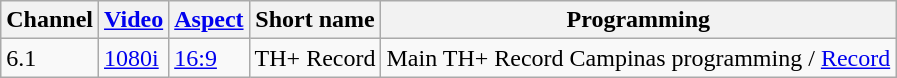<table class="wikitable">
<tr>
<th>Channel</th>
<th><a href='#'>Video</a></th>
<th><a href='#'>Aspect</a></th>
<th>Short name</th>
<th>Programming</th>
</tr>
<tr>
<td>6.1</td>
<td><a href='#'>1080i</a></td>
<td><a href='#'>16:9</a></td>
<td>TH+ Record</td>
<td>Main TH+ Record Campinas programming / <a href='#'>Record</a></td>
</tr>
</table>
